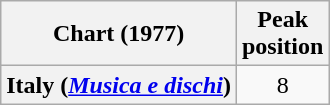<table class="wikitable plainrowheaders" style="text-align:center">
<tr>
<th scope="col">Chart (1977)</th>
<th scope="col">Peak<br>position</th>
</tr>
<tr>
<th scope="row">Italy (<em><a href='#'>Musica e dischi</a></em>)</th>
<td style="text-align:center">8</td>
</tr>
</table>
